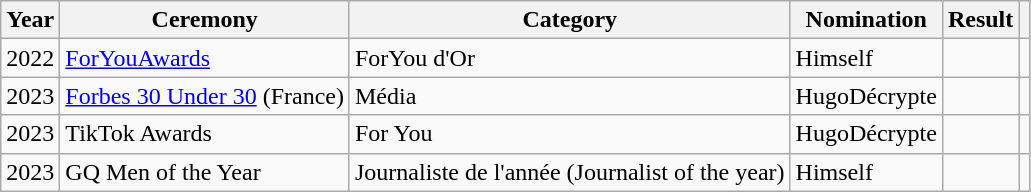<table class="wikitable sortable">
<tr>
<th>Year</th>
<th>Ceremony</th>
<th>Category</th>
<th>Nomination</th>
<th>Result</th>
<th></th>
</tr>
<tr>
<td>2022</td>
<td><a href='#'>ForYouAwards</a></td>
<td>ForYou d'Or</td>
<td>Himself</td>
<td></td>
<td></td>
</tr>
<tr>
<td>2023</td>
<td><a href='#'>Forbes 30 Under 30</a> (France)</td>
<td>Média</td>
<td>HugoDécrypte</td>
<td></td>
<td></td>
</tr>
<tr>
<td>2023</td>
<td>TikTok Awards</td>
<td>For You</td>
<td>HugoDécrypte</td>
<td></td>
<td></td>
</tr>
<tr>
<td>2023</td>
<td>GQ Men of the Year</td>
<td>Journaliste de l'année (Journalist of the year)</td>
<td>Himself</td>
<td></td>
<td></td>
</tr>
</table>
